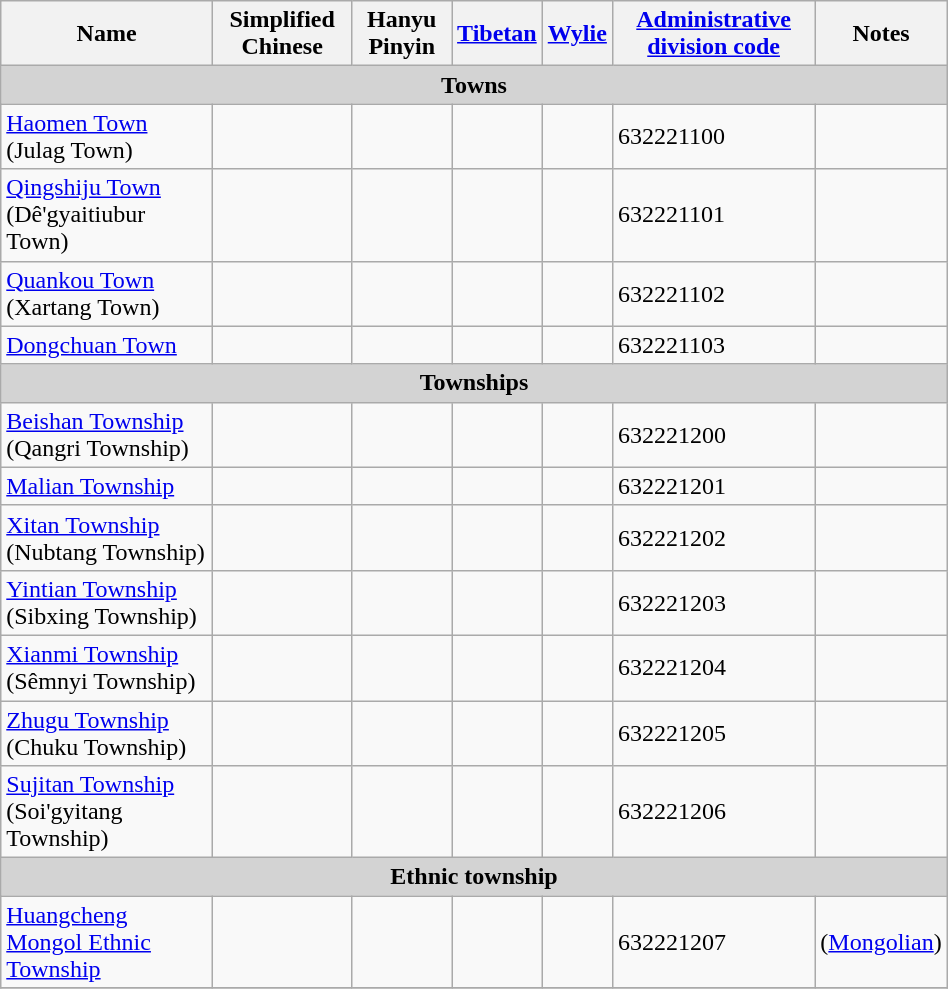<table class="wikitable" align="center" style="width:50%; border="1">
<tr>
<th>Name</th>
<th>Simplified Chinese</th>
<th>Hanyu Pinyin</th>
<th><a href='#'>Tibetan</a></th>
<th><a href='#'>Wylie</a></th>
<th><a href='#'>Administrative division code</a></th>
<th>Notes</th>
</tr>
<tr>
<td colspan="7"  style="text-align:center; background:#d3d3d3;"><strong>Towns</strong></td>
</tr>
<tr --------->
<td><a href='#'>Haomen Town</a><br>(Julag Town)</td>
<td></td>
<td></td>
<td></td>
<td></td>
<td>632221100</td>
<td></td>
</tr>
<tr>
<td><a href='#'>Qingshiju Town</a><br>(Dê'gyaitiubur Town)</td>
<td></td>
<td></td>
<td></td>
<td></td>
<td>632221101</td>
<td></td>
</tr>
<tr>
<td><a href='#'>Quankou Town</a><br>(Xartang Town)</td>
<td></td>
<td></td>
<td></td>
<td></td>
<td>632221102</td>
<td></td>
</tr>
<tr>
<td><a href='#'>Dongchuan Town</a></td>
<td></td>
<td></td>
<td></td>
<td></td>
<td>632221103</td>
<td></td>
</tr>
<tr>
<td colspan="7"  style="text-align:center; background:#d3d3d3;"><strong>Townships</strong></td>
</tr>
<tr --------->
<td><a href='#'>Beishan Township</a><br>(Qangri Township)</td>
<td></td>
<td></td>
<td></td>
<td></td>
<td>632221200</td>
<td></td>
</tr>
<tr>
<td><a href='#'>Malian Township</a></td>
<td></td>
<td></td>
<td></td>
<td></td>
<td>632221201</td>
<td></td>
</tr>
<tr>
<td><a href='#'>Xitan Township</a><br>(Nubtang Township)</td>
<td></td>
<td></td>
<td></td>
<td></td>
<td>632221202</td>
<td></td>
</tr>
<tr>
<td><a href='#'>Yintian Township</a><br>(Sibxing Township)</td>
<td></td>
<td></td>
<td></td>
<td></td>
<td>632221203</td>
<td></td>
</tr>
<tr>
<td><a href='#'>Xianmi Township</a><br>(Sêmnyi Township)</td>
<td></td>
<td></td>
<td></td>
<td></td>
<td>632221204</td>
<td></td>
</tr>
<tr>
<td><a href='#'>Zhugu Township</a><br>(Chuku Township)</td>
<td></td>
<td></td>
<td></td>
<td></td>
<td>632221205</td>
<td></td>
</tr>
<tr>
<td><a href='#'>Sujitan Township</a><br>(Soi'gyitang Township)</td>
<td></td>
<td></td>
<td></td>
<td></td>
<td>632221206</td>
<td></td>
</tr>
<tr>
<td colspan="7"  style="text-align:center; background:#d3d3d3;"><strong>Ethnic township</strong></td>
</tr>
<tr --------->
<td><a href='#'>Huangcheng Mongol Ethnic Township</a></td>
<td></td>
<td></td>
<td></td>
<td></td>
<td>632221207</td>
<td>(<a href='#'>Mongolian</a>)<br></td>
</tr>
<tr>
</tr>
</table>
